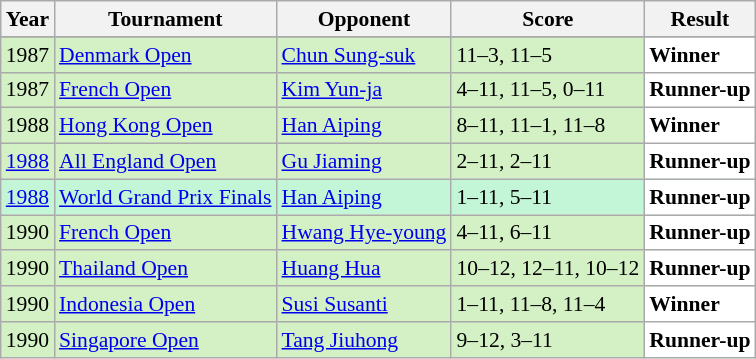<table class="sortable wikitable" style="font-size: 90%;">
<tr>
<th>Year</th>
<th>Tournament</th>
<th>Opponent</th>
<th>Score</th>
<th>Result</th>
</tr>
<tr>
</tr>
<tr style="background:#D4F1C5">
<td align="center">1987</td>
<td align="left"><a href='#'>Denmark Open</a></td>
<td align="left"> <a href='#'>Chun Sung-suk</a></td>
<td align="left">11–3, 11–5</td>
<td style="text-align:left; background:white"> <strong>Winner</strong></td>
</tr>
<tr style="background:#D4F1C5">
<td align="center">1987</td>
<td align="left"><a href='#'>French Open</a></td>
<td align="left"> <a href='#'>Kim Yun-ja</a></td>
<td align="left">4–11, 11–5, 0–11</td>
<td style="text-align:left; background:white"> <strong>Runner-up</strong></td>
</tr>
<tr style="background:#D4F1C5">
<td align="center">1988</td>
<td align="left"><a href='#'>Hong Kong Open</a></td>
<td align="left"> <a href='#'>Han Aiping</a></td>
<td align="left">8–11, 11–1, 11–8</td>
<td style="text-align:left; background:white"> <strong>Winner</strong></td>
</tr>
<tr style="background:#D4F1C5">
<td align="center"><a href='#'>1988</a></td>
<td align="left"><a href='#'>All England Open</a></td>
<td align="left"> <a href='#'>Gu Jiaming</a></td>
<td align="left">2–11, 2–11</td>
<td style="text-align:left; background:white"> <strong>Runner-up</strong></td>
</tr>
<tr style="background:#C3F6D7">
<td align="center"><a href='#'>1988</a></td>
<td align="left"><a href='#'>World Grand Prix Finals</a></td>
<td align="left"> <a href='#'>Han Aiping</a></td>
<td align="left">1–11, 5–11</td>
<td style="text-align:left; background:white"> <strong>Runner-up</strong></td>
</tr>
<tr style="background:#D4F1C5">
<td align="center">1990</td>
<td align="left"><a href='#'>French Open</a></td>
<td align="left"> <a href='#'>Hwang Hye-young</a></td>
<td align="left">4–11, 6–11</td>
<td style="text-align:left; background:white"> <strong>Runner-up</strong></td>
</tr>
<tr style="background:#D4F1C5">
<td align="center">1990</td>
<td align="left"><a href='#'>Thailand Open</a></td>
<td align="left"> <a href='#'>Huang Hua</a></td>
<td align="left">10–12, 12–11, 10–12</td>
<td style="text-align:left; background:white"> <strong>Runner-up</strong></td>
</tr>
<tr style="background:#D4F1C5">
<td align="center">1990</td>
<td align="left"><a href='#'>Indonesia Open</a></td>
<td align="left"> <a href='#'>Susi Susanti</a></td>
<td align="left">1–11, 11–8, 11–4</td>
<td style="text-align:left; background:white"> <strong>Winner</strong></td>
</tr>
<tr style="background:#D4F1C5">
<td align="center">1990</td>
<td align="left"><a href='#'>Singapore Open</a></td>
<td align="left"> <a href='#'>Tang Jiuhong</a></td>
<td align="left">9–12, 3–11</td>
<td style="text-align:left; background:white"> <strong>Runner-up</strong></td>
</tr>
</table>
